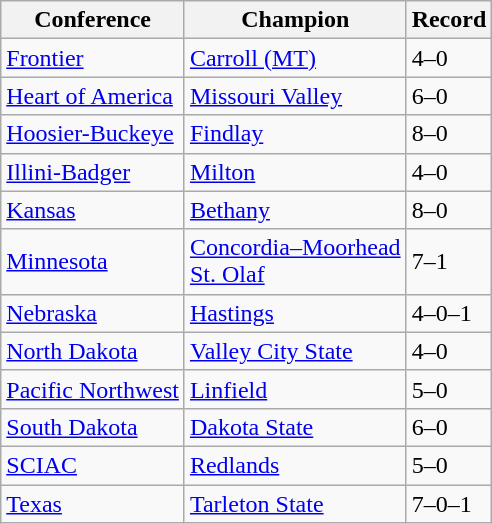<table class="wikitable">
<tr>
<th>Conference</th>
<th>Champion</th>
<th>Record</th>
</tr>
<tr>
<td><a href='#'>Frontier</a></td>
<td><a href='#'>Carroll (MT)</a></td>
<td>4–0</td>
</tr>
<tr>
<td><a href='#'>Heart of America</a></td>
<td><a href='#'>Missouri Valley</a></td>
<td>6–0</td>
</tr>
<tr>
<td><a href='#'>Hoosier-Buckeye</a></td>
<td><a href='#'>Findlay</a></td>
<td>8–0</td>
</tr>
<tr>
<td><a href='#'>Illini-Badger</a></td>
<td><a href='#'>Milton</a></td>
<td>4–0</td>
</tr>
<tr>
<td><a href='#'>Kansas</a></td>
<td><a href='#'>Bethany</a></td>
<td>8–0</td>
</tr>
<tr>
<td><a href='#'>Minnesota</a></td>
<td><a href='#'>Concordia–Moorhead</a><br><a href='#'>St. Olaf</a></td>
<td>7–1</td>
</tr>
<tr>
<td><a href='#'>Nebraska</a></td>
<td><a href='#'>Hastings</a></td>
<td>4–0–1</td>
</tr>
<tr>
<td><a href='#'>North Dakota</a></td>
<td><a href='#'>Valley City State</a></td>
<td>4–0</td>
</tr>
<tr>
<td><a href='#'>Pacific Northwest</a></td>
<td><a href='#'>Linfield</a></td>
<td>5–0</td>
</tr>
<tr>
<td><a href='#'>South Dakota</a></td>
<td><a href='#'>Dakota State</a></td>
<td>6–0</td>
</tr>
<tr>
<td><a href='#'>SCIAC</a></td>
<td><a href='#'>Redlands</a></td>
<td>5–0</td>
</tr>
<tr>
<td><a href='#'>Texas</a></td>
<td><a href='#'>Tarleton State</a></td>
<td>7–0–1</td>
</tr>
</table>
